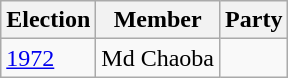<table class="wikitable sortable">
<tr>
<th>Election</th>
<th>Member</th>
<th colspan=2>Party</th>
</tr>
<tr>
<td><a href='#'>1972</a></td>
<td>Md Chaoba</td>
<td></td>
</tr>
</table>
